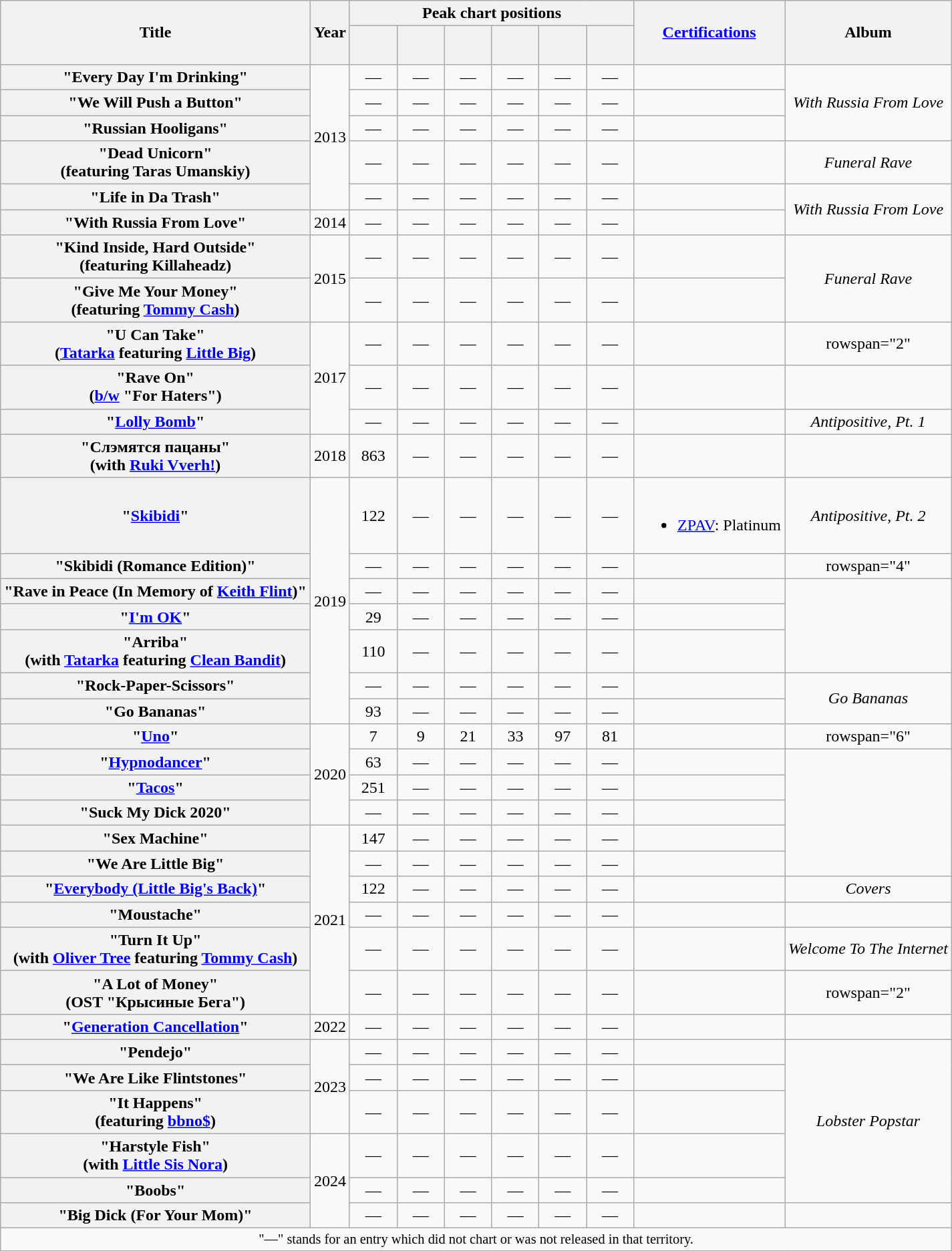<table class="wikitable plainrowheaders" style="text-align:center;">
<tr>
<th rowspan="2" scope="col">Title</th>
<th rowspan="2" scope="col">Year</th>
<th colspan="6" scope="col">Peak chart positions</th>
<th rowspan="2" scope="col"><a href='#'>Certifications</a></th>
<th rowspan="2" scope="col">Album</th>
</tr>
<tr>
<th scope="col" style="width:3em;font-size:85%;"><a href='#'></a><br></th>
<th scope="col" style="width:3em;font-size:85%;"><a href='#'></a><br></th>
<th scope="col" style="width:3em;font-size:85%;"><a href='#'></a><br></th>
<th scope="col" style="width:3em;font-size:85%;"><a href='#'></a><br></th>
<th scope="col" style="width:3em;font-size:85%;"><a href='#'></a><br></th>
<th scope="col" style="width:3em;font-size:85%;"><a href='#'><br></a><br></th>
</tr>
<tr>
<th scope="row">"Every Day I'm Drinking"</th>
<td rowspan="5">2013</td>
<td>—</td>
<td>—</td>
<td>—</td>
<td>—</td>
<td>—</td>
<td>—</td>
<td></td>
<td rowspan="3"><em>With Russia From Love</em></td>
</tr>
<tr>
<th scope="row">"We Will Push a Button"</th>
<td>—</td>
<td>—</td>
<td>—</td>
<td>—</td>
<td>—</td>
<td>—</td>
<td></td>
</tr>
<tr>
<th scope="row">"Russian Hooligans"</th>
<td>—</td>
<td>—</td>
<td>—</td>
<td>—</td>
<td>—</td>
<td>—</td>
<td></td>
</tr>
<tr>
<th scope="row">"Dead Unicorn"<br><span>(featuring Taras Umanskiy)</span></th>
<td>—</td>
<td>—</td>
<td>—</td>
<td>—</td>
<td>—</td>
<td>—</td>
<td></td>
<td><em>Funeral Rave</em></td>
</tr>
<tr>
<th scope="row">"Life in Da Trash"</th>
<td>—</td>
<td>—</td>
<td>—</td>
<td>—</td>
<td>—</td>
<td>—</td>
<td></td>
<td rowspan="2"><em>With Russia From Love</em></td>
</tr>
<tr>
<th scope="row">"With Russia From Love"</th>
<td>2014</td>
<td>—</td>
<td>—</td>
<td>—</td>
<td>—</td>
<td>—</td>
<td>—</td>
<td></td>
</tr>
<tr>
<th scope="row">"Kind Inside, Hard Outside"<br><span>(featuring Killaheadz)</span></th>
<td rowspan="2">2015</td>
<td>—</td>
<td>—</td>
<td>—</td>
<td>—</td>
<td>—</td>
<td>—</td>
<td></td>
<td rowspan="2"><em>Funeral Rave</em></td>
</tr>
<tr>
<th scope="row">"Give Me Your Money"<br><span>(featuring <a href='#'>Tommy Cash</a>)</span></th>
<td>—</td>
<td>—</td>
<td>—</td>
<td>—</td>
<td>—</td>
<td>—</td>
<td></td>
</tr>
<tr>
<th scope="row">"U Can Take"<br><span>(<a href='#'>Tatarka</a> featuring <a href='#'>Little Big</a>)</span></th>
<td rowspan="3">2017</td>
<td>—</td>
<td>—</td>
<td>—</td>
<td>—</td>
<td>—</td>
<td>—</td>
<td></td>
<td>rowspan="2" </td>
</tr>
<tr>
<th scope="row">"Rave On"<br><span>(<a href='#'>b/w</a> "For Haters")</span></th>
<td>—</td>
<td>—</td>
<td>—</td>
<td>—</td>
<td>—</td>
<td>—</td>
<td></td>
</tr>
<tr>
<th scope="row">"<a href='#'>Lolly Bomb</a>"</th>
<td>—</td>
<td>—</td>
<td>—</td>
<td>—</td>
<td>—</td>
<td>—</td>
<td></td>
<td><em>Antipositive, Pt. 1</em></td>
</tr>
<tr>
<th scope="row">"Слэмятся пацаны"<br><span>(with <a href='#'>Ruki Vverh!</a>)</span></th>
<td>2018</td>
<td>863</td>
<td>—</td>
<td>—</td>
<td>—</td>
<td>—</td>
<td>—</td>
<td></td>
<td></td>
</tr>
<tr>
<th scope="row">"<a href='#'>Skibidi</a>"</th>
<td rowspan="7">2019</td>
<td>122</td>
<td>—</td>
<td>—</td>
<td>—</td>
<td>—</td>
<td>—</td>
<td><br><ul><li><a href='#'>ZPAV</a>: Platinum</li></ul></td>
<td><em>Antipositive, Pt. 2</em></td>
</tr>
<tr>
<th scope="row">"Skibidi (Romance Edition)"</th>
<td>—</td>
<td>—</td>
<td>—</td>
<td>—</td>
<td>—</td>
<td>—</td>
<td></td>
<td>rowspan="4" </td>
</tr>
<tr>
<th scope="row">"Rave in Peace (In Memory of <a href='#'>Keith Flint</a>)"</th>
<td>—</td>
<td>—</td>
<td>—</td>
<td>—</td>
<td>—</td>
<td>—</td>
<td></td>
</tr>
<tr>
<th scope="row">"<a href='#'>I'm OK</a>"</th>
<td>29</td>
<td>—</td>
<td>—</td>
<td>—</td>
<td>—</td>
<td>—</td>
<td></td>
</tr>
<tr>
<th scope="row">"Arriba"<br><span>(with <a href='#'>Tatarka</a> featuring <a href='#'>Clean Bandit</a>)</span></th>
<td>110</td>
<td>—</td>
<td>—</td>
<td>—</td>
<td>—</td>
<td>—</td>
<td></td>
</tr>
<tr>
<th scope="row">"Rock-Paper-Scissors"</th>
<td>—</td>
<td>—</td>
<td>—</td>
<td>—</td>
<td>—</td>
<td>—</td>
<td></td>
<td rowspan="2"><em>Go Bananas</em></td>
</tr>
<tr>
<th scope="row">"Go Bananas"</th>
<td>93</td>
<td>—</td>
<td>—</td>
<td>—</td>
<td>—</td>
<td>—</td>
<td></td>
</tr>
<tr>
<th scope="row">"<a href='#'>Uno</a>"</th>
<td rowspan="4">2020</td>
<td>7</td>
<td>9</td>
<td>21</td>
<td>33</td>
<td>97</td>
<td>81</td>
<td></td>
<td>rowspan="6" </td>
</tr>
<tr>
<th scope="row">"<a href='#'>Hypnodancer</a>"</th>
<td>63</td>
<td>—</td>
<td>—</td>
<td>—</td>
<td>—</td>
<td>—</td>
<td></td>
</tr>
<tr>
<th scope="row">"<a href='#'>Tacos</a>"</th>
<td>251</td>
<td>—</td>
<td>—</td>
<td>—</td>
<td>—</td>
<td>—</td>
<td></td>
</tr>
<tr>
<th scope="row">"Suck My Dick 2020"</th>
<td>—</td>
<td>—</td>
<td>—</td>
<td>—</td>
<td>—</td>
<td>—</td>
<td></td>
</tr>
<tr>
<th scope="row">"Sex Machine"</th>
<td rowspan="6">2021</td>
<td>147</td>
<td>—</td>
<td>—</td>
<td>—</td>
<td>—</td>
<td>—</td>
<td></td>
</tr>
<tr>
<th scope="row">"We Are Little Big"</th>
<td>—</td>
<td>—</td>
<td>—</td>
<td>—</td>
<td>—</td>
<td>—</td>
<td></td>
</tr>
<tr>
<th scope="row">"<a href='#'>Everybody (Little Big's Back)</a>"</th>
<td>122</td>
<td>—</td>
<td>—</td>
<td>—</td>
<td>—</td>
<td>—</td>
<td></td>
<td><em>Covers</em></td>
</tr>
<tr>
<th scope="row">"Moustache"<br></th>
<td>—</td>
<td>—</td>
<td>—</td>
<td>—</td>
<td>—</td>
<td>—</td>
<td></td>
<td></td>
</tr>
<tr>
<th scope="row">"Turn It Up" <br><span>(with <a href='#'>Oliver Tree</a> featuring <a href='#'>Tommy Cash</a>)</span></th>
<td>—</td>
<td>—</td>
<td>—</td>
<td>—</td>
<td>—</td>
<td>—</td>
<td></td>
<td><em>Welcome To The Internet</em></td>
</tr>
<tr>
<th scope="row">"A Lot of Money"<br><span>(OST "Крысиные Бега")</span></th>
<td>—</td>
<td>—</td>
<td>—</td>
<td>—</td>
<td>—</td>
<td>—</td>
<td></td>
<td>rowspan="2" </td>
</tr>
<tr>
<th scope="row">"<a href='#'>Generation Cancellation</a>"</th>
<td>2022</td>
<td>—</td>
<td>—</td>
<td>—</td>
<td>—</td>
<td>—</td>
<td>—</td>
<td></td>
</tr>
<tr>
<th scope="row">"Pendejo"</th>
<td rowspan="3">2023</td>
<td>—</td>
<td>—</td>
<td>—</td>
<td>—</td>
<td>—</td>
<td>—</td>
<td></td>
<td rowspan="5"><em>Lobster Popstar</em></td>
</tr>
<tr>
<th scope="row">"We Are Like Flintstones"</th>
<td>—</td>
<td>—</td>
<td>—</td>
<td>—</td>
<td>—</td>
<td>—</td>
<td></td>
</tr>
<tr>
<th scope="row">"It Happens"<br><span>(featuring <a href='#'>bbno$</a>)</span></th>
<td>—</td>
<td>—</td>
<td>—</td>
<td>—</td>
<td>—</td>
<td>—</td>
<td></td>
</tr>
<tr>
<th scope="row">"Harstyle Fish"<br><span>(with <a href='#'>Little Sis Nora</a>)</span></th>
<td rowspan="3">2024</td>
<td>—</td>
<td>—</td>
<td>—</td>
<td>—</td>
<td>—</td>
<td>—</td>
<td></td>
</tr>
<tr>
<th scope="row">"Boobs"</th>
<td>—</td>
<td>—</td>
<td>—</td>
<td>—</td>
<td>—</td>
<td>—</td>
<td></td>
</tr>
<tr>
<th scope="row">"Big Dick (For Your Mom)"</th>
<td>—</td>
<td>—</td>
<td>—</td>
<td>—</td>
<td>—</td>
<td>—</td>
<td></td>
<td></td>
</tr>
<tr>
<td colspan="10" style="font-size:85%;">"—" stands for an entry which did not chart or was not released in that territory.</td>
</tr>
</table>
